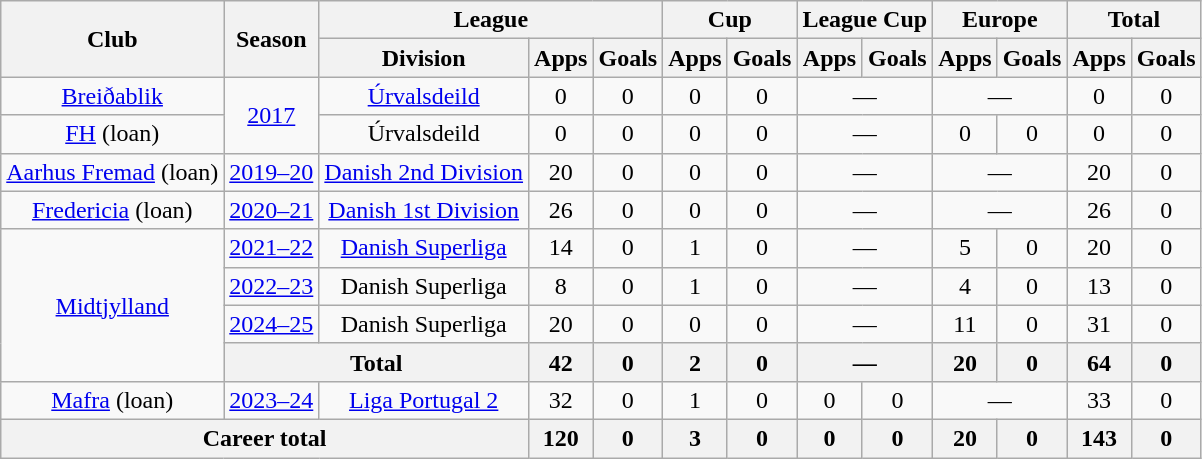<table class="wikitable" style="text-align:center">
<tr>
<th rowspan="2">Club</th>
<th rowspan="2">Season</th>
<th colspan="3">League</th>
<th colspan="2">Cup</th>
<th colspan="2">League Cup</th>
<th colspan="2">Europe</th>
<th colspan="2">Total</th>
</tr>
<tr>
<th>Division</th>
<th>Apps</th>
<th>Goals</th>
<th>Apps</th>
<th>Goals</th>
<th>Apps</th>
<th>Goals</th>
<th>Apps</th>
<th>Goals</th>
<th>Apps</th>
<th>Goals</th>
</tr>
<tr>
<td><a href='#'>Breiðablik</a></td>
<td rowspan="2"><a href='#'>2017</a></td>
<td><a href='#'>Úrvalsdeild</a></td>
<td>0</td>
<td>0</td>
<td>0</td>
<td>0</td>
<td colspan="2">—</td>
<td colspan="2">—</td>
<td>0</td>
<td>0</td>
</tr>
<tr>
<td><a href='#'>FH</a> (loan)</td>
<td>Úrvalsdeild</td>
<td>0</td>
<td>0</td>
<td>0</td>
<td>0</td>
<td colspan="2">—</td>
<td>0</td>
<td>0</td>
<td>0</td>
<td>0</td>
</tr>
<tr>
<td><a href='#'>Aarhus Fremad</a> (loan)</td>
<td><a href='#'>2019–20</a></td>
<td><a href='#'>Danish 2nd Division</a></td>
<td>20</td>
<td>0</td>
<td>0</td>
<td>0</td>
<td colspan="2">—</td>
<td colspan="2">—</td>
<td>20</td>
<td>0</td>
</tr>
<tr>
<td><a href='#'>Fredericia</a> (loan)</td>
<td><a href='#'>2020–21</a></td>
<td><a href='#'>Danish 1st Division</a></td>
<td>26</td>
<td>0</td>
<td>0</td>
<td>0</td>
<td colspan="2">—</td>
<td colspan="2">—</td>
<td>26</td>
<td>0</td>
</tr>
<tr>
<td rowspan="4"><a href='#'>Midtjylland</a></td>
<td><a href='#'>2021–22</a></td>
<td><a href='#'>Danish Superliga</a></td>
<td>14</td>
<td>0</td>
<td>1</td>
<td>0</td>
<td colspan="2">—</td>
<td>5</td>
<td>0</td>
<td>20</td>
<td>0</td>
</tr>
<tr>
<td><a href='#'>2022–23</a></td>
<td>Danish Superliga</td>
<td>8</td>
<td>0</td>
<td>1</td>
<td>0</td>
<td colspan="2">—</td>
<td>4</td>
<td>0</td>
<td>13</td>
<td>0</td>
</tr>
<tr>
<td><a href='#'>2024–25</a></td>
<td>Danish Superliga</td>
<td>20</td>
<td>0</td>
<td>0</td>
<td>0</td>
<td colspan="2">—</td>
<td>11</td>
<td>0</td>
<td>31</td>
<td>0</td>
</tr>
<tr>
<th colspan="2">Total</th>
<th>42</th>
<th>0</th>
<th>2</th>
<th>0</th>
<th colspan="2">—</th>
<th>20</th>
<th>0</th>
<th>64</th>
<th>0</th>
</tr>
<tr>
<td><a href='#'>Mafra</a> (loan)</td>
<td><a href='#'>2023–24</a></td>
<td><a href='#'>Liga Portugal 2</a></td>
<td>32</td>
<td>0</td>
<td>1</td>
<td>0</td>
<td>0</td>
<td>0</td>
<td colspan="2">—</td>
<td>33</td>
<td>0</td>
</tr>
<tr>
<th colspan="3">Career total</th>
<th>120</th>
<th>0</th>
<th>3</th>
<th>0</th>
<th>0</th>
<th>0</th>
<th>20</th>
<th>0</th>
<th>143</th>
<th>0</th>
</tr>
</table>
